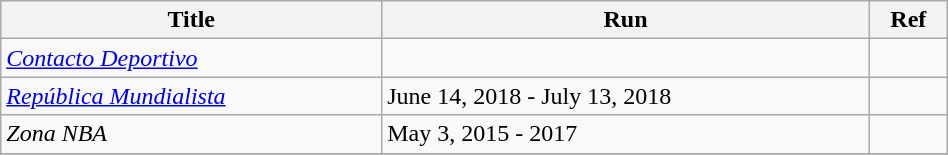<table class="wikitable sortable" style="width:50%;">
<tr>
<th>Title</th>
<th>Run</th>
<th>Ref</th>
</tr>
<tr>
<td><em><a href='#'>Contacto Deportivo</a></em></td>
<td></td>
<td></td>
</tr>
<tr>
<td><em><a href='#'>República Mundialista</a></em></td>
<td>June 14, 2018 - July 13, 2018</td>
<td></td>
</tr>
<tr>
<td><em>Zona NBA</em></td>
<td>May 3, 2015 - 2017</td>
<td></td>
</tr>
<tr>
</tr>
</table>
